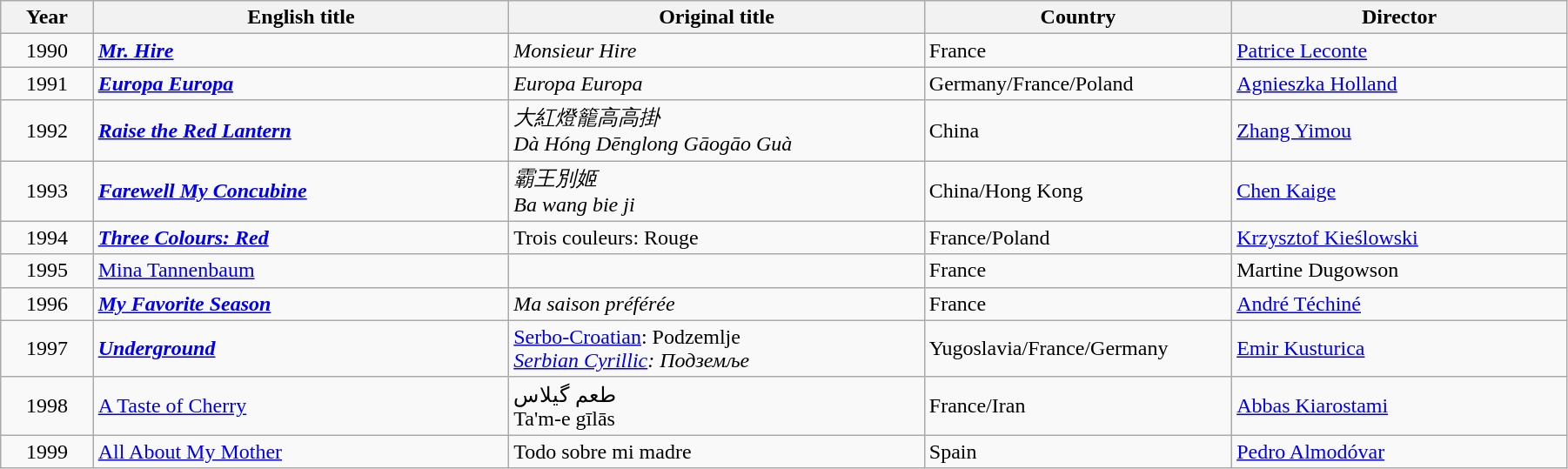<table class="wikitable" width="95%" cellpadding="5">
<tr>
<th width="050"><strong>Year</strong></th>
<th width="250"><strong>English title</strong></th>
<th width="250"><strong>Original title</strong></th>
<th width="150"><strong>Country</strong></th>
<th width="200"><strong>Director</strong></th>
</tr>
<tr>
<td style="text-align:center;">1990</td>
<td><strong><em><a href='#'>Mr. Hire</a></em></strong></td>
<td><em>Monsieur Hire</em></td>
<td>France</td>
<td><a href='#'>Patrice Leconte</a></td>
</tr>
<tr>
<td style="text-align:center;">1991</td>
<td><strong><em><a href='#'>Europa Europa</a></em></strong></td>
<td><em>Europa Europa</em></td>
<td>Germany/France/Poland</td>
<td><a href='#'>Agnieszka Holland</a></td>
</tr>
<tr>
<td style="text-align:center;">1992</td>
<td><strong><em><a href='#'>Raise the Red Lantern</a></em></strong></td>
<td><em>大紅燈籠高高掛</em><br><em>Dà Hóng Dēnglong Gāogāo Guà</em></td>
<td>China</td>
<td><a href='#'>Zhang Yimou</a></td>
</tr>
<tr>
<td style="text-align:center;">1993</td>
<td><strong><em><a href='#'>Farewell My Concubine</a></em></strong></td>
<td><em>霸王別姬</em><br><em>Ba wang bie ji</em></td>
<td>China/Hong Kong</td>
<td><a href='#'>Chen Kaige</a></td>
</tr>
<tr>
<td style="text-align:center;">1994</td>
<td><strong> <em><a href='#'>Three Colours: Red</a><strong><em></td>
<td></em>Trois couleurs: Rouge<em></td>
<td>France/Poland</td>
<td><a href='#'>Krzysztof Kieślowski</a></td>
</tr>
<tr>
<td style="text-align:center;">1995</td>
<td></strong> </em><a href='#'>Mina Tannenbaum</a></em></strong></td>
<td></td>
<td>France</td>
<td>Martine Dugowson</td>
</tr>
<tr>
<td style="text-align:center;">1996</td>
<td><strong><em><a href='#'>My Favorite Season</a></em></strong></td>
<td><em>Ma saison préférée</em></td>
<td>France</td>
<td><a href='#'>André Téchiné</a></td>
</tr>
<tr>
<td style="text-align:center;">1997</td>
<td><strong> <em><a href='#'>Underground</a><strong><em></td>
<td><a href='#'>Serbo-Croatian</a>: </em>Podzemlje<em><br><a href='#'>Serbian Cyrillic</a>: Подземље</td>
<td>Yugoslavia/France/Germany</td>
<td><a href='#'>Emir Kusturica</a></td>
</tr>
<tr>
<td style="text-align:center;">1998</td>
<td></em></strong><a href='#'>A Taste of Cherry</a><strong><em></td>
<td></em>طعم گيلاس <em><br></em>Ta'm-e gīlās<em></td>
<td>France/Iran</td>
<td><a href='#'>Abbas Kiarostami</a></td>
</tr>
<tr>
<td style="text-align:center;">1999</td>
<td></em></strong><a href='#'>All About My Mother</a><strong><em></td>
<td></em>Todo sobre mi madre<em></td>
<td>Spain</td>
<td><a href='#'>Pedro Almodóvar</a></td>
</tr>
</table>
